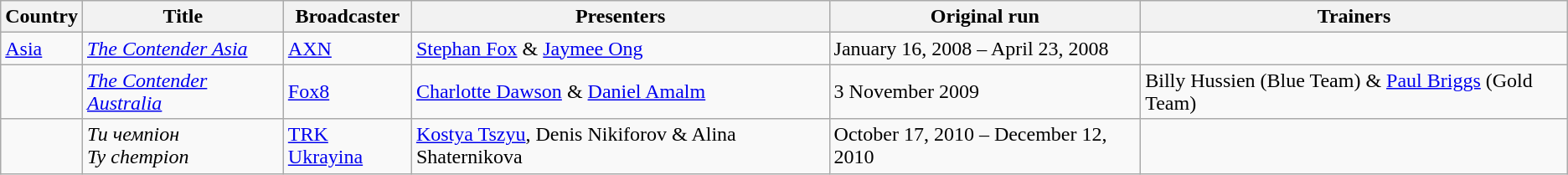<table class="wikitable">
<tr>
<th>Country</th>
<th>Title</th>
<th>Broadcaster</th>
<th>Presenters</th>
<th>Original run</th>
<th>Trainers</th>
</tr>
<tr>
<td><a href='#'>Asia</a></td>
<td><em><a href='#'>The Contender Asia</a></em></td>
<td><a href='#'>AXN</a></td>
<td><a href='#'>Stephan Fox</a> & <a href='#'>Jaymee Ong</a></td>
<td>January 16, 2008 – April 23, 2008</td>
<td></td>
</tr>
<tr>
<td></td>
<td><em><a href='#'>The Contender Australia</a></em></td>
<td><a href='#'>Fox8</a></td>
<td><a href='#'>Charlotte Dawson</a> & <a href='#'>Daniel Amalm</a></td>
<td>3 November 2009</td>
<td>Billy Hussien (Blue Team) & <a href='#'>Paul Briggs</a> (Gold Team)</td>
</tr>
<tr>
<td></td>
<td><em>Ти чемпіон</em><br><em>Ty chempion</em></td>
<td><a href='#'>TRK Ukrayina</a></td>
<td><a href='#'>Kostya Tszyu</a>, Denis Nikiforov & Alina Shaternikova</td>
<td>October 17, 2010 – December 12, 2010</td>
<td></td>
</tr>
</table>
